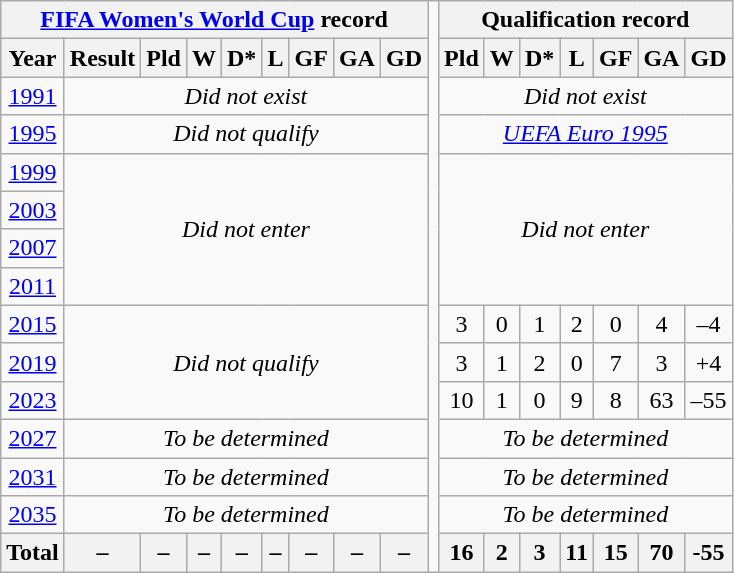<table class="wikitable" style="text-align: center;">
<tr>
<th colspan=9><a href='#'>FIFA Women's World Cup</a> record</th>
<td rowspan=100></td>
<th colspan=7>Qualification record</th>
</tr>
<tr>
<th>Year</th>
<th>Result</th>
<th>Pld</th>
<th>W</th>
<th>D*</th>
<th>L</th>
<th>GF</th>
<th>GA</th>
<th>GD<br></th>
<th>Pld</th>
<th>W</th>
<th>D*</th>
<th>L</th>
<th>GF</th>
<th>GA</th>
<th>GD</th>
</tr>
<tr>
<td> <a href='#'>1991</a></td>
<td colspan=8><em>Did not exist</em></td>
<td colspan=7><em>Did not exist</em></td>
</tr>
<tr>
<td> <a href='#'>1995</a></td>
<td colspan=8><em>Did not qualify</em></td>
<td colspan=7><em><a href='#'>UEFA Euro 1995</a></em></td>
</tr>
<tr>
<td> <a href='#'>1999</a></td>
<td colspan=8 rowspan=4><em>Did not enter</em></td>
<td colspan=7 rowspan=4><em>Did not enter</em></td>
</tr>
<tr>
<td> <a href='#'>2003</a></td>
</tr>
<tr>
<td> <a href='#'>2007</a></td>
</tr>
<tr>
<td> <a href='#'>2011</a></td>
</tr>
<tr>
<td> <a href='#'>2015</a></td>
<td colspan=8 rowspan=3><em>Did not qualify</em></td>
<td>3</td>
<td>0</td>
<td>1</td>
<td>2</td>
<td>0</td>
<td>4</td>
<td>–4</td>
</tr>
<tr>
<td> <a href='#'>2019</a></td>
<td>3</td>
<td>1</td>
<td>2</td>
<td>0</td>
<td>7</td>
<td>3</td>
<td>+4</td>
</tr>
<tr>
<td> <a href='#'>2023</a></td>
<td>10</td>
<td>1</td>
<td>0</td>
<td>9</td>
<td>8</td>
<td>63</td>
<td>–55</td>
</tr>
<tr>
<td> <a href='#'>2027</a></td>
<td colspan=8><em>To be determined</em></td>
<td colspan=7><em>To be determined</em></td>
</tr>
<tr>
<td> <a href='#'>2031</a></td>
<td colspan=8><em>To be determined</em></td>
<td colspan=7><em>To be determined</em></td>
</tr>
<tr>
<td> <a href='#'>2035</a></td>
<td colspan=8><em>To be determined</em></td>
<td colspan=7><em>To be determined</em></td>
</tr>
<tr>
<th>Total</th>
<th>–</th>
<th>–</th>
<th>–</th>
<th>–</th>
<th>–</th>
<th>–</th>
<th>–</th>
<th>–</th>
<th>16</th>
<th>2</th>
<th>3</th>
<th>11</th>
<th>15</th>
<th>70</th>
<th>-55</th>
</tr>
</table>
